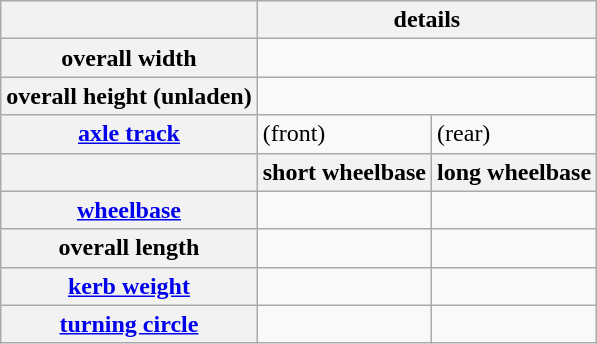<table class="wikitable">
<tr>
<th></th>
<th colspan=2>details</th>
</tr>
<tr>
<th>overall width</th>
<td colspan=2></td>
</tr>
<tr>
<th>overall height (unladen)</th>
<td colspan=2></td>
</tr>
<tr>
<th><a href='#'>axle track</a></th>
<td> (front)</td>
<td> (rear)</td>
</tr>
<tr>
<th></th>
<th>short wheelbase</th>
<th>long wheelbase</th>
</tr>
<tr>
<th><a href='#'>wheelbase</a></th>
<td></td>
<td></td>
</tr>
<tr>
<th>overall length</th>
<td></td>
<td></td>
</tr>
<tr>
<th><a href='#'>kerb weight</a></th>
<td></td>
<td></td>
</tr>
<tr>
<th><a href='#'>turning circle</a></th>
<td></td>
<td></td>
</tr>
</table>
